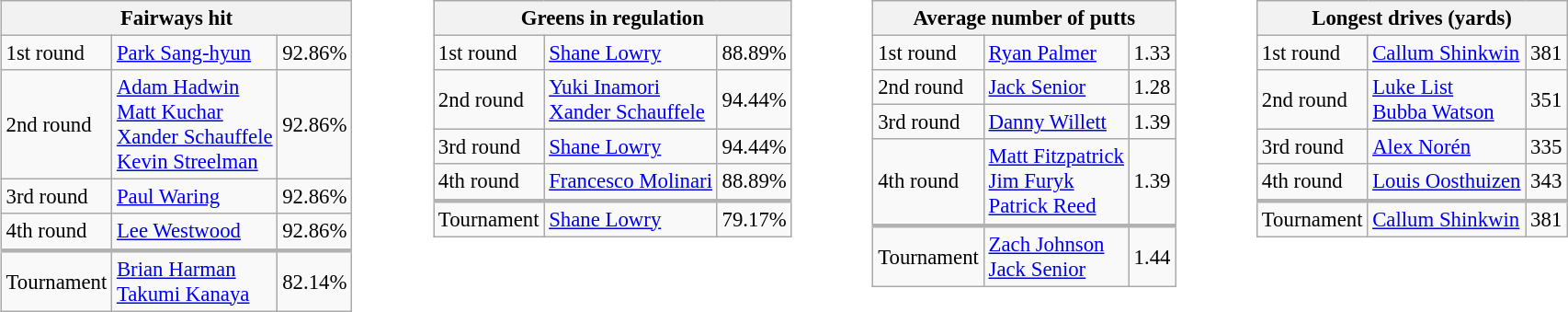<table border=0>
<tr valign="top">
<td><br><table class="wikitable" style="font-size:95%; text-align:left">
<tr>
<th colspan="3">Fairways hit</th>
</tr>
<tr>
<td>1st round</td>
<td><a href='#'>Park Sang-hyun</a></td>
<td>92.86%</td>
</tr>
<tr>
<td>2nd round</td>
<td><a href='#'>Adam Hadwin</a><br><a href='#'>Matt Kuchar</a><br><a href='#'>Xander Schauffele</a><br><a href='#'>Kevin Streelman</a></td>
<td>92.86%</td>
</tr>
<tr>
<td>3rd round</td>
<td><a href='#'>Paul Waring</a></td>
<td>92.86%</td>
</tr>
<tr>
<td>4th round</td>
<td><a href='#'>Lee Westwood</a></td>
<td>92.86%</td>
</tr>
<tr style="border-top:3px solid #B2B2B2">
<td>Tournament</td>
<td><a href='#'>Brian Harman</a><br><a href='#'>Takumi Kanaya</a></td>
<td>82.14%</td>
</tr>
</table>
</td>
<td style="padding-left:40px;"><br><table class="wikitable" style="font-size:95%; text-align:left">
<tr>
<th colspan="3">Greens in regulation</th>
</tr>
<tr>
<td>1st round</td>
<td><a href='#'>Shane Lowry</a></td>
<td>88.89%</td>
</tr>
<tr>
<td>2nd round</td>
<td><a href='#'>Yuki Inamori</a><br><a href='#'>Xander Schauffele</a></td>
<td>94.44%</td>
</tr>
<tr>
<td>3rd round</td>
<td><a href='#'>Shane Lowry</a></td>
<td>94.44%</td>
</tr>
<tr>
<td>4th round</td>
<td><a href='#'>Francesco Molinari</a></td>
<td>88.89%</td>
</tr>
<tr style="border-top:3px solid #B2B2B2">
<td>Tournament</td>
<td><a href='#'>Shane Lowry</a></td>
<td>79.17%</td>
</tr>
</table>
</td>
<td style="padding-left:40px;"><br><table class="wikitable" style="font-size:95%; text-align:left">
<tr>
<th colspan="3">Average number of putts</th>
</tr>
<tr>
<td>1st round</td>
<td><a href='#'>Ryan Palmer</a></td>
<td>1.33</td>
</tr>
<tr>
<td>2nd round</td>
<td><a href='#'>Jack Senior</a></td>
<td>1.28</td>
</tr>
<tr>
<td>3rd round</td>
<td><a href='#'>Danny Willett</a></td>
<td>1.39</td>
</tr>
<tr>
<td>4th round</td>
<td><a href='#'>Matt Fitzpatrick</a><br><a href='#'>Jim Furyk</a><br><a href='#'>Patrick Reed</a></td>
<td>1.39</td>
</tr>
<tr style="border-top:3px solid #B2B2B2">
<td>Tournament</td>
<td><a href='#'>Zach Johnson</a><br><a href='#'>Jack Senior</a></td>
<td>1.44</td>
</tr>
</table>
</td>
<td style="padding-left:40px;"><br><table class="wikitable" style="font-size:95%; text-align:left">
<tr>
<th colspan="3">Longest drives (yards)</th>
</tr>
<tr>
<td>1st round</td>
<td><a href='#'>Callum Shinkwin</a></td>
<td>381</td>
</tr>
<tr>
<td>2nd round</td>
<td><a href='#'>Luke List</a><br><a href='#'>Bubba Watson</a></td>
<td>351</td>
</tr>
<tr>
<td>3rd round</td>
<td><a href='#'>Alex Norén</a></td>
<td>335</td>
</tr>
<tr>
<td>4th round</td>
<td><a href='#'>Louis Oosthuizen</a></td>
<td>343</td>
</tr>
<tr style="border-top:3px solid #B2B2B2">
<td>Tournament</td>
<td><a href='#'>Callum Shinkwin</a></td>
<td>381</td>
</tr>
</table>
</td>
</tr>
</table>
